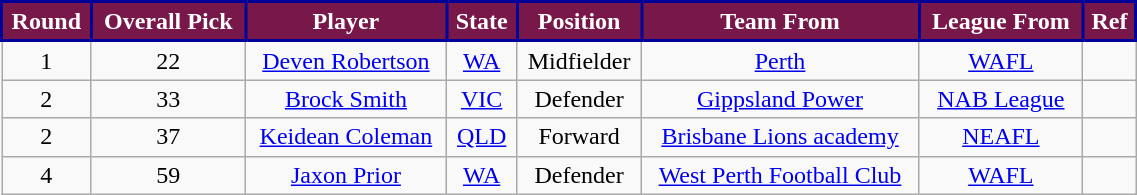<table class="wikitable" style="text-align:center; font-size:100%; width:60%;">
<tr style="color:#FDBE57;">
<th style="background:#78184A; color:white; border: solid #000099 2px;">Round</th>
<th style="background:#78184A; color:white; border: solid #000099 2px;">Overall Pick</th>
<th style="background:#78184A; color:white; border: solid #000099 2px;">Player</th>
<th style="background:#78184A; color:white; border: solid #000099 2px;">State</th>
<th style="background:#78184A; color:white; border: solid #000099 2px;">Position</th>
<th style="background:#78184A; color:white; border: solid #000099 2px;">Team From</th>
<th style="background:#78184A; color:white; border: solid #000099 2px;">League From</th>
<th style="background:#78184A; color:white; border: solid #000099 2px;">Ref</th>
</tr>
<tr>
<td>1</td>
<td>22</td>
<td><a href='#'>Deven Robertson</a></td>
<td><a href='#'>WA</a></td>
<td>Midfielder</td>
<td><a href='#'>Perth</a></td>
<td><a href='#'>WAFL</a></td>
<td></td>
</tr>
<tr>
<td>2</td>
<td>33</td>
<td><a href='#'>Brock Smith</a></td>
<td><a href='#'>VIC</a></td>
<td>Defender</td>
<td><a href='#'>Gippsland Power</a></td>
<td><a href='#'>NAB League</a></td>
<td></td>
</tr>
<tr>
<td>2</td>
<td>37</td>
<td><a href='#'>Keidean Coleman</a></td>
<td><a href='#'>QLD</a></td>
<td>Forward</td>
<td><a href='#'>Brisbane Lions academy</a></td>
<td><a href='#'>NEAFL</a></td>
<td></td>
</tr>
<tr>
<td>4</td>
<td>59</td>
<td><a href='#'>Jaxon Prior</a></td>
<td><a href='#'>WA</a></td>
<td>Defender</td>
<td><a href='#'>West Perth Football Club</a></td>
<td><a href='#'>WAFL</a></td>
<td></td>
</tr>
</table>
